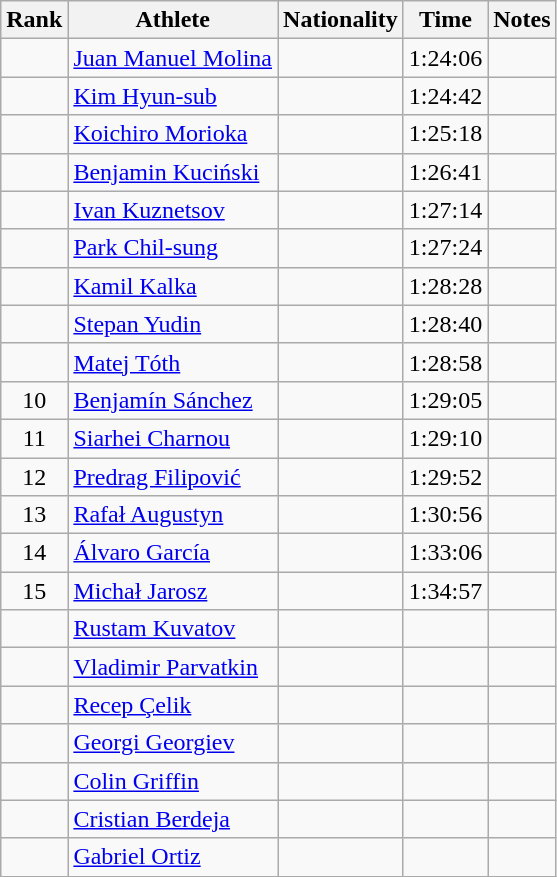<table class="wikitable sortable" style="text-align:center">
<tr>
<th>Rank</th>
<th>Athlete</th>
<th>Nationality</th>
<th>Time</th>
<th>Notes</th>
</tr>
<tr>
<td></td>
<td align="left"><a href='#'>Juan Manuel Molina</a></td>
<td align=left></td>
<td>1:24:06</td>
<td></td>
</tr>
<tr>
<td></td>
<td align="left"><a href='#'>Kim Hyun-sub</a></td>
<td align=left></td>
<td>1:24:42</td>
<td></td>
</tr>
<tr>
<td></td>
<td align="left"><a href='#'>Koichiro Morioka</a></td>
<td align=left></td>
<td>1:25:18</td>
<td></td>
</tr>
<tr>
<td></td>
<td align="left"><a href='#'>Benjamin Kuciński</a></td>
<td align=left></td>
<td>1:26:41</td>
<td></td>
</tr>
<tr>
<td></td>
<td align="left"><a href='#'>Ivan Kuznetsov</a></td>
<td align=left></td>
<td>1:27:14</td>
<td></td>
</tr>
<tr>
<td></td>
<td align="left"><a href='#'>Park Chil-sung</a></td>
<td align=left></td>
<td>1:27:24</td>
<td></td>
</tr>
<tr>
<td></td>
<td align="left"><a href='#'>Kamil Kalka</a></td>
<td align=left></td>
<td>1:28:28</td>
<td></td>
</tr>
<tr>
<td></td>
<td align="left"><a href='#'>Stepan Yudin</a></td>
<td align=left></td>
<td>1:28:40</td>
<td></td>
</tr>
<tr>
<td></td>
<td align="left"><a href='#'>Matej Tóth</a></td>
<td align=left></td>
<td>1:28:58</td>
<td></td>
</tr>
<tr>
<td>10</td>
<td align="left"><a href='#'>Benjamín Sánchez</a></td>
<td align=left></td>
<td>1:29:05</td>
<td></td>
</tr>
<tr>
<td>11</td>
<td align="left"><a href='#'>Siarhei Charnou</a></td>
<td align=left></td>
<td>1:29:10</td>
<td></td>
</tr>
<tr>
<td>12</td>
<td align="left"><a href='#'>Predrag Filipović</a></td>
<td align=left></td>
<td>1:29:52</td>
<td></td>
</tr>
<tr>
<td>13</td>
<td align="left"><a href='#'>Rafał Augustyn</a></td>
<td align=left></td>
<td>1:30:56</td>
<td></td>
</tr>
<tr>
<td>14</td>
<td align="left"><a href='#'>Álvaro García</a></td>
<td align=left></td>
<td>1:33:06</td>
<td></td>
</tr>
<tr>
<td>15</td>
<td align="left"><a href='#'>Michał Jarosz</a></td>
<td align=left></td>
<td>1:34:57</td>
<td></td>
</tr>
<tr>
<td></td>
<td align="left"><a href='#'>Rustam Kuvatov</a></td>
<td align=left></td>
<td></td>
<td></td>
</tr>
<tr>
<td></td>
<td align="left"><a href='#'>Vladimir Parvatkin</a></td>
<td align=left></td>
<td></td>
<td></td>
</tr>
<tr>
<td></td>
<td align="left"><a href='#'>Recep Çelik</a></td>
<td align=left></td>
<td></td>
<td></td>
</tr>
<tr>
<td></td>
<td align="left"><a href='#'>Georgi Georgiev</a></td>
<td align=left></td>
<td></td>
<td></td>
</tr>
<tr>
<td></td>
<td align="left"><a href='#'>Colin Griffin</a></td>
<td align=left></td>
<td></td>
<td></td>
</tr>
<tr>
<td></td>
<td align="left"><a href='#'>Cristian Berdeja</a></td>
<td align=left></td>
<td></td>
<td></td>
</tr>
<tr>
<td></td>
<td align="left"><a href='#'>Gabriel Ortiz</a></td>
<td align=left></td>
<td></td>
<td></td>
</tr>
</table>
